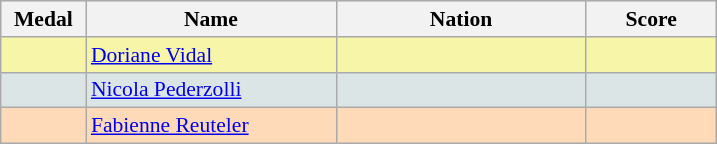<table class=wikitable style="border:1px solid #AAAAAA;font-size:90%">
<tr bgcolor="#E4E4E4">
<th width=50>Medal</th>
<th width=160>Name</th>
<th width=160>Nation</th>
<th width=80>Score</th>
</tr>
<tr bgcolor="#F7F6A8">
<td align="center"></td>
<td><a href='#'>Doriane Vidal</a></td>
<td></td>
<td align="center"></td>
</tr>
<tr bgcolor="#DCE5E5">
<td align="center"></td>
<td><a href='#'>Nicola Pederzolli</a></td>
<td></td>
<td align="center"></td>
</tr>
<tr bgcolor="#FFDAB9">
<td align="center"></td>
<td><a href='#'>Fabienne Reuteler</a></td>
<td></td>
<td align="center"></td>
</tr>
</table>
